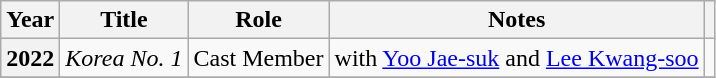<table class="wikitable  plainrowheaders">
<tr>
<th scope="col">Year</th>
<th scope="col">Title</th>
<th scope="col">Role</th>
<th scope="col">Notes</th>
<th scope="col" class="unsortable"></th>
</tr>
<tr>
<th scope="row">2022</th>
<td><em>Korea No. 1</em></td>
<td>Cast Member</td>
<td>with <a href='#'>Yoo Jae-suk</a> and <a href='#'>Lee Kwang-soo</a></td>
<td></td>
</tr>
<tr>
</tr>
</table>
